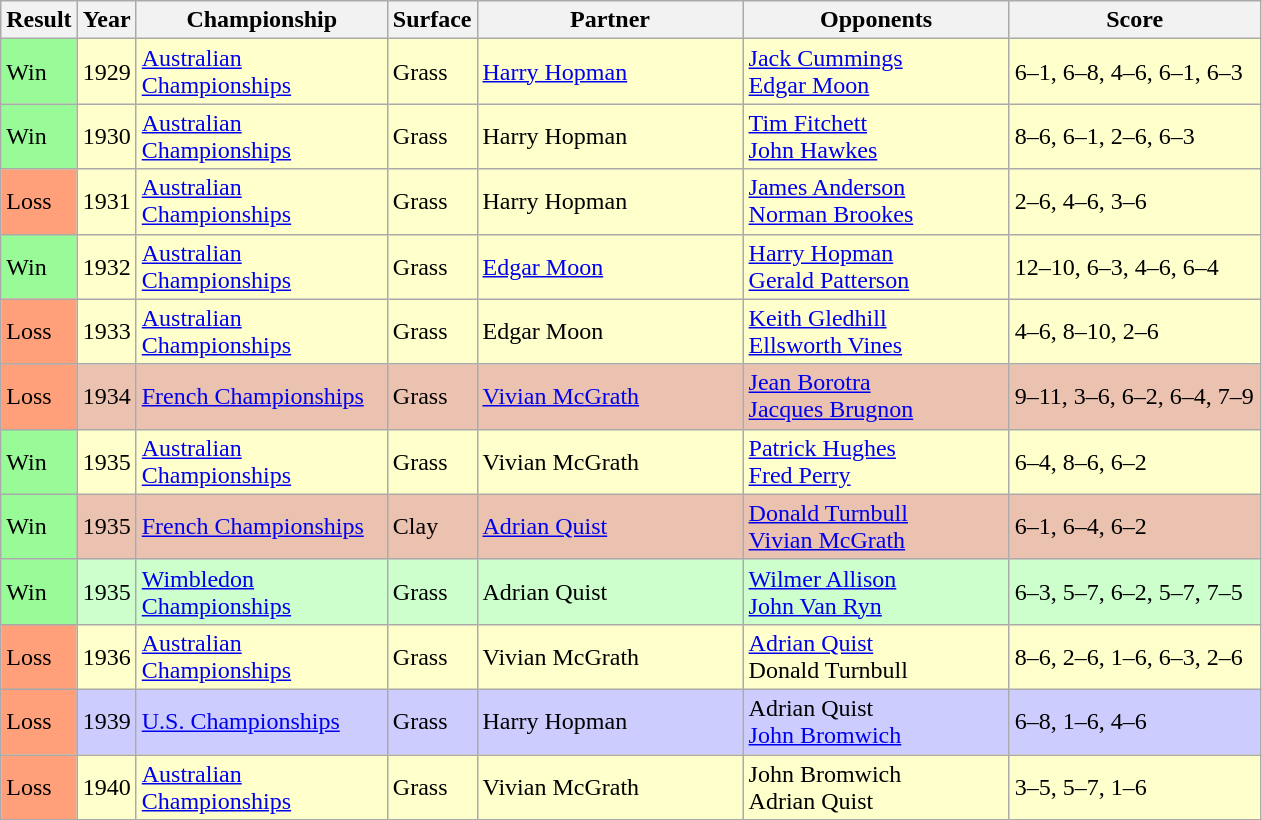<table class="sortable wikitable">
<tr>
<th>Result</th>
<th>Year</th>
<th style="width:160px">Championship</th>
<th style="width:50px">Surface</th>
<th style="width:170px">Partner</th>
<th style="width:170px">Opponents</th>
<th style="width:160px" class="unsortable">Score</th>
</tr>
<tr style="background:#ffc;">
<td style="background:#98FB98">Win</td>
<td>1929</td>
<td><a href='#'>Australian Championships</a></td>
<td>Grass</td>
<td> <a href='#'>Harry Hopman</a></td>
<td> <a href='#'>Jack Cummings</a> <br>  <a href='#'>Edgar Moon</a></td>
<td>6–1, 6–8, 4–6, 6–1, 6–3</td>
</tr>
<tr style="background:#ffc;">
<td style="background:#98FB98">Win</td>
<td>1930</td>
<td><a href='#'>Australian Championships</a></td>
<td>Grass</td>
<td> Harry Hopman</td>
<td> <a href='#'>Tim Fitchett</a> <br>  <a href='#'>John Hawkes</a></td>
<td>8–6, 6–1, 2–6, 6–3</td>
</tr>
<tr style="background:#ffc;">
<td style="background:#FFA07A">Loss</td>
<td>1931</td>
<td><a href='#'>Australian Championships</a></td>
<td>Grass</td>
<td> Harry Hopman</td>
<td> <a href='#'>James Anderson</a> <br>  <a href='#'>Norman Brookes</a></td>
<td>2–6, 4–6, 3–6</td>
</tr>
<tr style="background:#ffc;">
<td style="background:#98FB98">Win</td>
<td>1932</td>
<td><a href='#'>Australian Championships</a></td>
<td>Grass</td>
<td> <a href='#'>Edgar Moon</a></td>
<td> <a href='#'>Harry Hopman</a> <br>  <a href='#'>Gerald Patterson</a></td>
<td>12–10, 6–3, 4–6, 6–4</td>
</tr>
<tr style="background:#ffc;">
<td style="background:#FFA07A">Loss</td>
<td>1933</td>
<td><a href='#'>Australian Championships</a></td>
<td>Grass</td>
<td> Edgar Moon</td>
<td> <a href='#'>Keith Gledhill</a> <br>  <a href='#'>Ellsworth Vines</a></td>
<td>4–6, 8–10, 2–6</td>
</tr>
<tr style="background:#ebc2af;">
<td style="background:#FFA07A">Loss</td>
<td>1934</td>
<td><a href='#'>French Championships</a></td>
<td>Grass</td>
<td> <a href='#'>Vivian McGrath</a></td>
<td> <a href='#'>Jean Borotra</a> <br>  <a href='#'>Jacques Brugnon</a></td>
<td>9–11, 3–6, 6–2, 6–4, 7–9</td>
</tr>
<tr style="background:#ffc;">
<td style="background:#98FB98">Win</td>
<td>1935</td>
<td><a href='#'>Australian Championships</a></td>
<td>Grass</td>
<td> Vivian McGrath</td>
<td> <a href='#'>Patrick Hughes</a> <br>  <a href='#'>Fred Perry</a></td>
<td>6–4, 8–6, 6–2</td>
</tr>
<tr style="background:#ebc2af;">
<td style="background:#98FB98">Win</td>
<td>1935</td>
<td><a href='#'>French Championships</a></td>
<td>Clay</td>
<td> <a href='#'>Adrian Quist</a></td>
<td> <a href='#'>Donald Turnbull</a> <br>  <a href='#'>Vivian McGrath</a></td>
<td>6–1, 6–4, 6–2</td>
</tr>
<tr style="background:#cfc;">
<td style="background:#98FB98">Win</td>
<td>1935</td>
<td><a href='#'>Wimbledon Championships</a></td>
<td>Grass</td>
<td> Adrian Quist</td>
<td> <a href='#'>Wilmer Allison</a> <br>  <a href='#'>John Van Ryn</a></td>
<td>6–3, 5–7, 6–2, 5–7, 7–5</td>
</tr>
<tr style="background:#ffc;">
<td style="background:#FFA07A">Loss</td>
<td>1936</td>
<td><a href='#'>Australian Championships</a></td>
<td>Grass</td>
<td> Vivian McGrath</td>
<td> <a href='#'>Adrian Quist</a> <br>  Donald Turnbull</td>
<td>8–6, 2–6, 1–6, 6–3, 2–6</td>
</tr>
<tr style="background:#ccf;">
<td style="background:#FFA07A">Loss</td>
<td>1939</td>
<td><a href='#'>U.S. Championships</a></td>
<td>Grass</td>
<td> Harry Hopman</td>
<td> Adrian Quist <br>  <a href='#'>John Bromwich</a></td>
<td>6–8, 1–6, 4–6</td>
</tr>
<tr style="background:#ffc;">
<td style="background:#FFA07A">Loss</td>
<td>1940</td>
<td><a href='#'>Australian Championships</a></td>
<td>Grass</td>
<td> Vivian McGrath</td>
<td> John Bromwich <br>  Adrian Quist</td>
<td>3–5, 5–7, 1–6</td>
</tr>
</table>
